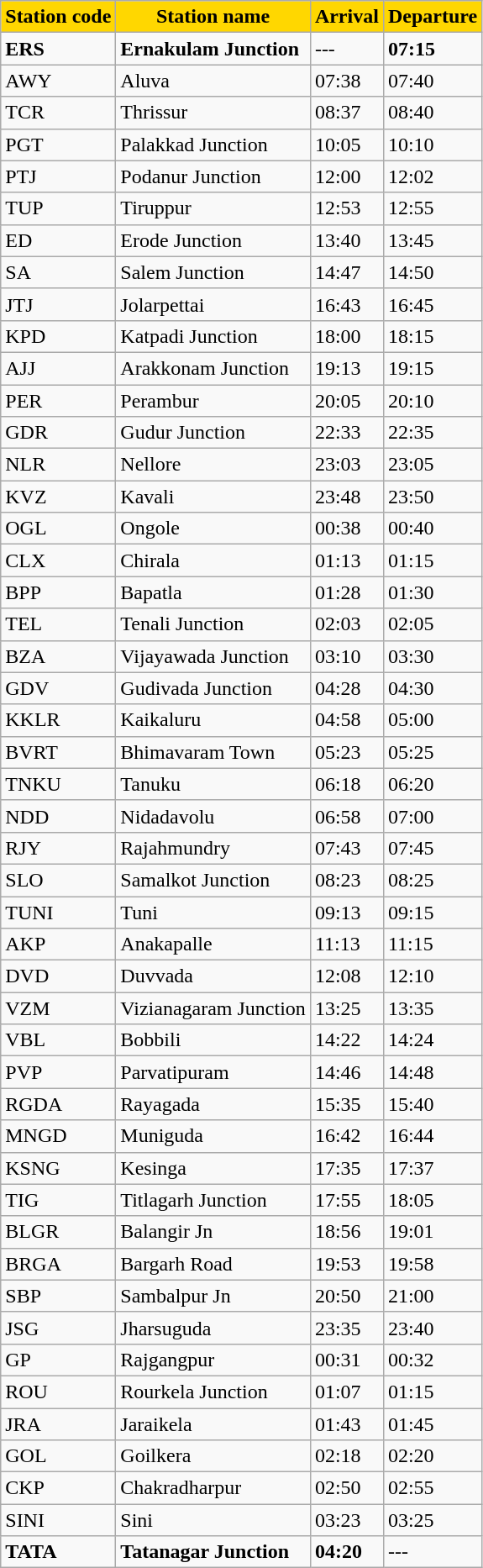<table class="wikitable">
<tr>
<th style="background:gold;">Station code</th>
<th style="background:gold;" !>Station name</th>
<th style="background:gold;" !>Arrival</th>
<th style="background:gold;" !>Departure</th>
</tr>
<tr>
<td><strong>ERS</strong></td>
<td><strong>Ernakulam</strong> <strong>Junction</strong></td>
<td>---</td>
<td><strong>07:15</strong></td>
</tr>
<tr>
<td>AWY</td>
<td>Aluva</td>
<td>07:38</td>
<td>07:40</td>
</tr>
<tr>
<td>TCR</td>
<td>Thrissur</td>
<td>08:37</td>
<td>08:40</td>
</tr>
<tr>
<td>PGT</td>
<td>Palakkad Junction</td>
<td>10:05</td>
<td>10:10</td>
</tr>
<tr>
<td>PTJ</td>
<td>Podanur Junction</td>
<td>12:00</td>
<td>12:02</td>
</tr>
<tr>
<td>TUP</td>
<td>Tiruppur</td>
<td>12:53</td>
<td>12:55</td>
</tr>
<tr>
<td>ED</td>
<td>Erode Junction</td>
<td>13:40</td>
<td>13:45</td>
</tr>
<tr>
<td>SA</td>
<td>Salem Junction</td>
<td>14:47</td>
<td>14:50</td>
</tr>
<tr>
<td>JTJ</td>
<td>Jolarpettai</td>
<td>16:43</td>
<td>16:45</td>
</tr>
<tr>
<td>KPD</td>
<td>Katpadi Junction</td>
<td>18:00</td>
<td>18:15</td>
</tr>
<tr>
<td>AJJ</td>
<td>Arakkonam Junction</td>
<td>19:13</td>
<td>19:15</td>
</tr>
<tr>
<td>PER</td>
<td>Perambur</td>
<td>20:05</td>
<td>20:10</td>
</tr>
<tr>
<td>GDR</td>
<td>Gudur Junction</td>
<td>22:33</td>
<td>22:35</td>
</tr>
<tr>
<td>NLR</td>
<td>Nellore</td>
<td>23:03</td>
<td>23:05</td>
</tr>
<tr>
<td>KVZ</td>
<td>Kavali</td>
<td>23:48</td>
<td>23:50</td>
</tr>
<tr>
<td>OGL</td>
<td>Ongole</td>
<td>00:38</td>
<td>00:40</td>
</tr>
<tr>
<td>CLX</td>
<td>Chirala</td>
<td>01:13</td>
<td>01:15</td>
</tr>
<tr>
<td>BPP</td>
<td>Bapatla</td>
<td>01:28</td>
<td>01:30</td>
</tr>
<tr>
<td>TEL</td>
<td>Tenali Junction</td>
<td>02:03</td>
<td>02:05</td>
</tr>
<tr>
<td>BZA</td>
<td>Vijayawada Junction</td>
<td>03:10</td>
<td>03:30</td>
</tr>
<tr>
<td>GDV</td>
<td>Gudivada Junction</td>
<td>04:28</td>
<td>04:30</td>
</tr>
<tr>
<td>KKLR</td>
<td>Kaikaluru</td>
<td>04:58</td>
<td>05:00</td>
</tr>
<tr>
<td>BVRT</td>
<td>Bhimavaram Town</td>
<td>05:23</td>
<td>05:25</td>
</tr>
<tr>
<td>TNKU</td>
<td>Tanuku</td>
<td>06:18</td>
<td>06:20</td>
</tr>
<tr>
<td>NDD</td>
<td>Nidadavolu</td>
<td>06:58</td>
<td>07:00</td>
</tr>
<tr>
<td>RJY</td>
<td>Rajahmundry</td>
<td>07:43</td>
<td>07:45</td>
</tr>
<tr>
<td>SLO</td>
<td>Samalkot Junction</td>
<td>08:23</td>
<td>08:25</td>
</tr>
<tr>
<td>TUNI</td>
<td>Tuni</td>
<td>09:13</td>
<td>09:15</td>
</tr>
<tr>
<td>AKP</td>
<td>Anakapalle</td>
<td>11:13</td>
<td>11:15</td>
</tr>
<tr>
<td>DVD</td>
<td>Duvvada</td>
<td>12:08</td>
<td>12:10</td>
</tr>
<tr>
<td>VZM</td>
<td>Vizianagaram Junction</td>
<td>13:25</td>
<td>13:35</td>
</tr>
<tr>
<td>VBL</td>
<td>Bobbili</td>
<td>14:22</td>
<td>14:24</td>
</tr>
<tr>
<td>PVP</td>
<td>Parvatipuram</td>
<td>14:46</td>
<td>14:48</td>
</tr>
<tr>
<td>RGDA</td>
<td>Rayagada</td>
<td>15:35</td>
<td>15:40</td>
</tr>
<tr>
<td>MNGD</td>
<td>Muniguda</td>
<td>16:42</td>
<td>16:44</td>
</tr>
<tr>
<td>KSNG</td>
<td>Kesinga</td>
<td>17:35</td>
<td>17:37</td>
</tr>
<tr>
<td>TIG</td>
<td>Titlagarh Junction</td>
<td>17:55</td>
<td>18:05</td>
</tr>
<tr>
<td>BLGR</td>
<td>Balangir Jn</td>
<td>18:56</td>
<td>19:01</td>
</tr>
<tr>
<td>BRGA</td>
<td>Bargarh Road</td>
<td>19:53</td>
<td>19:58</td>
</tr>
<tr>
<td>SBP</td>
<td>Sambalpur Jn</td>
<td>20:50</td>
<td>21:00</td>
</tr>
<tr>
<td>JSG</td>
<td>Jharsuguda</td>
<td>23:35</td>
<td>23:40</td>
</tr>
<tr>
<td>GP</td>
<td>Rajgangpur</td>
<td>00:31</td>
<td>00:32</td>
</tr>
<tr>
<td>ROU</td>
<td>Rourkela Junction</td>
<td>01:07</td>
<td>01:15</td>
</tr>
<tr>
<td>JRA</td>
<td>Jaraikela</td>
<td>01:43</td>
<td>01:45</td>
</tr>
<tr>
<td>GOL</td>
<td>Goilkera</td>
<td>02:18</td>
<td>02:20</td>
</tr>
<tr>
<td>CKP</td>
<td>Chakradharpur</td>
<td>02:50</td>
<td>02:55</td>
</tr>
<tr>
<td>SINI</td>
<td>Sini</td>
<td>03:23</td>
<td>03:25</td>
</tr>
<tr>
<td><strong>TATA</strong></td>
<td><strong>Tatanagar Junction</strong></td>
<td><strong>04:20</strong></td>
<td>---</td>
</tr>
</table>
